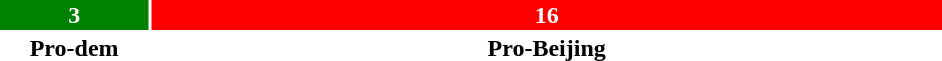<table style="width:50%; text-align:center;">
<tr style="color:white;">
<td style="background:green; width:15.79%;"><strong>3</strong></td>
<td style="background:red; width:84.21%;"><strong>16</strong></td>
</tr>
<tr>
<td><span><strong>Pro-dem</strong></span></td>
<td><span><strong>Pro-Beijing</strong></span></td>
</tr>
</table>
